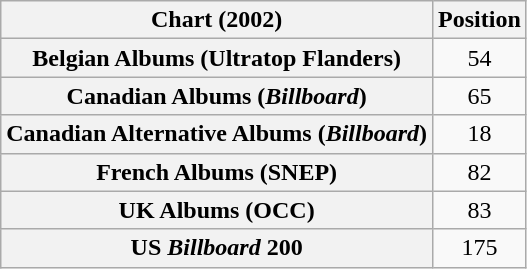<table class="wikitable sortable plainrowheaders" style="text-align:center">
<tr>
<th scope="col">Chart (2002)</th>
<th scope="col">Position</th>
</tr>
<tr>
<th scope="row">Belgian Albums (Ultratop Flanders)</th>
<td>54</td>
</tr>
<tr>
<th scope="row">Canadian Albums (<em>Billboard</em>)</th>
<td>65</td>
</tr>
<tr>
<th scope="row">Canadian Alternative Albums (<em>Billboard</em>)</th>
<td>18</td>
</tr>
<tr>
<th scope="row">French Albums (SNEP)</th>
<td>82</td>
</tr>
<tr>
<th scope="row">UK Albums (OCC)</th>
<td>83</td>
</tr>
<tr>
<th scope="row">US <em>Billboard</em> 200</th>
<td>175</td>
</tr>
</table>
